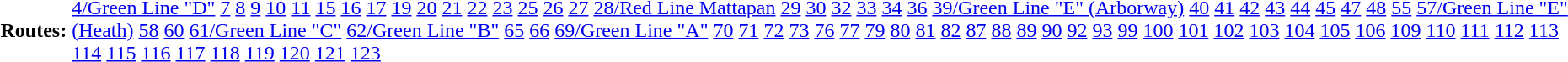<table border="0" class="toccolours">
<tr>
<th>Routes:</th>
<td><a href='#'>4/Green Line "D"</a> <a href='#'>7</a> <a href='#'>8</a> <a href='#'>9</a> <a href='#'>10</a> <a href='#'>11</a> <a href='#'>15</a> <a href='#'>16</a> <a href='#'>17</a> <a href='#'>19</a> <a href='#'>20</a> <a href='#'>21</a> <a href='#'>22</a> <a href='#'>23</a> <a href='#'>25</a> <a href='#'>26</a> <a href='#'>27</a> <a href='#'>28/Red Line Mattapan</a> <a href='#'>29</a> <a href='#'>30</a> <a href='#'>32</a> <a href='#'>33</a> <a href='#'>34</a> <a href='#'>36</a> <a href='#'>39/Green Line "E" (Arborway)</a> <a href='#'>40</a> <a href='#'>41</a> <a href='#'>42</a> <a href='#'>43</a> <a href='#'>44</a> <a href='#'>45</a> <a href='#'>47</a> <a href='#'>48</a> <a href='#'>55</a> <a href='#'>57/Green Line "E" (Heath)</a> <a href='#'>58</a> <a href='#'>60</a> <a href='#'>61/Green Line "C"</a> <a href='#'>62/Green Line "B"</a> <a href='#'>65</a> <a href='#'>66</a> <a href='#'>69/Green Line "A"</a> <a href='#'>70</a> <a href='#'>71</a> <a href='#'>72</a> <a href='#'>73</a> <a href='#'>76</a> <a href='#'>77</a> <a href='#'>79</a> <a href='#'>80</a> <a href='#'>81</a> <a href='#'>82</a> <a href='#'>87</a> <a href='#'>88</a> <a href='#'>89</a> <a href='#'>90</a> <a href='#'>92</a> <a href='#'>93</a> <a href='#'>99</a> <a href='#'>100</a> <a href='#'>101</a> <a href='#'>102</a> <a href='#'>103</a> <a href='#'>104</a> <a href='#'>105</a> <a href='#'>106</a> <a href='#'>109</a> <a href='#'>110</a> <a href='#'>111</a> <a href='#'>112</a> <a href='#'>113</a> <a href='#'>114</a> <a href='#'>115</a> <a href='#'>116</a> <a href='#'>117</a> <a href='#'>118</a> <a href='#'>119</a> <a href='#'>120</a> <a href='#'>121</a> <a href='#'>123</a></td>
</tr>
</table>
